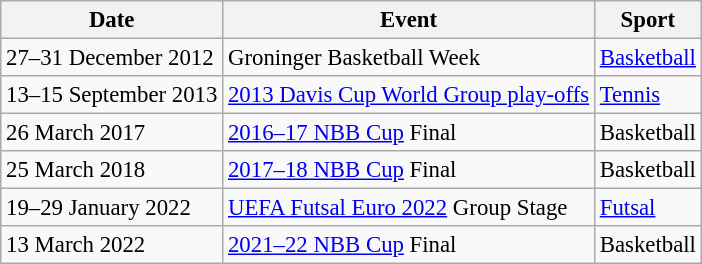<table class="wikitable" style="text-align:left; font-size:95%;">
<tr>
<th>Date</th>
<th>Event</th>
<th>Sport</th>
</tr>
<tr>
<td>27–31 December 2012</td>
<td>Groninger Basketball Week</td>
<td><a href='#'>Basketball</a></td>
</tr>
<tr>
<td>13–15 September 2013</td>
<td><a href='#'>2013 Davis Cup World Group play-offs</a></td>
<td><a href='#'>Tennis</a></td>
</tr>
<tr>
<td>26 March 2017</td>
<td><a href='#'>2016–17 NBB Cup</a> Final</td>
<td>Basketball</td>
</tr>
<tr>
<td>25 March 2018</td>
<td><a href='#'>2017–18 NBB Cup</a> Final</td>
<td>Basketball</td>
</tr>
<tr>
<td>19–29 January 2022</td>
<td><a href='#'>UEFA Futsal Euro 2022</a> Group Stage</td>
<td><a href='#'>Futsal</a></td>
</tr>
<tr>
<td>13 March 2022</td>
<td><a href='#'>2021–22 NBB Cup</a> Final</td>
<td>Basketball</td>
</tr>
</table>
